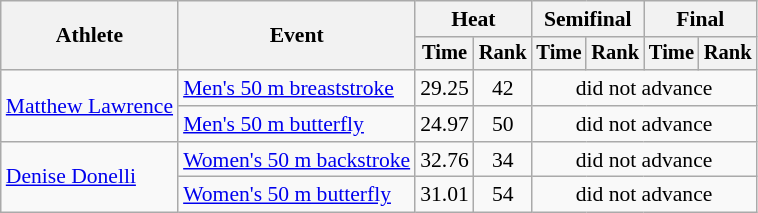<table class=wikitable style="font-size:90%">
<tr>
<th rowspan="2">Athlete</th>
<th rowspan="2">Event</th>
<th colspan="2">Heat</th>
<th colspan="2">Semifinal</th>
<th colspan="2">Final</th>
</tr>
<tr style="font-size:95%">
<th>Time</th>
<th>Rank</th>
<th>Time</th>
<th>Rank</th>
<th>Time</th>
<th>Rank</th>
</tr>
<tr align=center>
<td align=left rowspan=2><a href='#'>Matthew Lawrence</a></td>
<td align=left><a href='#'>Men's 50 m breaststroke</a></td>
<td>29.25</td>
<td>42</td>
<td colspan=4>did not advance</td>
</tr>
<tr align=center>
<td align=left><a href='#'>Men's 50 m butterfly</a></td>
<td>24.97</td>
<td>50</td>
<td colspan=4>did not advance</td>
</tr>
<tr align=center>
<td align=left rowspan=2><a href='#'>Denise Donelli</a></td>
<td align=left><a href='#'>Women's 50 m backstroke</a></td>
<td>32.76</td>
<td>34</td>
<td colspan=4>did not advance</td>
</tr>
<tr align=center>
<td align=left><a href='#'>Women's 50 m butterfly</a></td>
<td>31.01</td>
<td>54</td>
<td colspan=4>did not advance</td>
</tr>
</table>
